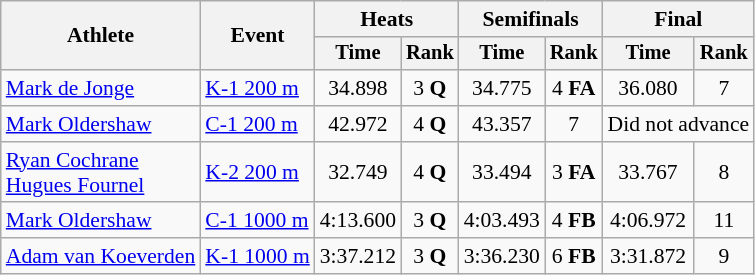<table class=wikitable style="font-size:90%">
<tr>
<th rowspan="2">Athlete</th>
<th rowspan="2">Event</th>
<th colspan=2>Heats</th>
<th colspan=2>Semifinals</th>
<th colspan=2>Final</th>
</tr>
<tr style="font-size:95%">
<th>Time</th>
<th>Rank</th>
<th>Time</th>
<th>Rank</th>
<th>Time</th>
<th>Rank</th>
</tr>
<tr align=center>
<td align=left><a href='#'>Mark de Jonge</a></td>
<td align=left><a href='#'>K-1 200 m</a></td>
<td>34.898</td>
<td>3 <strong>Q</strong></td>
<td>34.775</td>
<td>4 <strong>FA</strong></td>
<td>36.080</td>
<td>7</td>
</tr>
<tr align=center>
<td align=left><a href='#'>Mark Oldershaw</a></td>
<td align=left><a href='#'>C-1 200 m</a></td>
<td>42.972</td>
<td>4 <strong>Q</strong></td>
<td>43.357</td>
<td>7</td>
<td colspan=2>Did not advance</td>
</tr>
<tr align=center>
<td align=left><a href='#'>Ryan Cochrane</a><br><a href='#'>Hugues Fournel</a></td>
<td align=left><a href='#'>K-2 200 m</a></td>
<td>32.749</td>
<td>4 <strong>Q</strong></td>
<td>33.494</td>
<td>3 <strong>FA</strong></td>
<td>33.767</td>
<td>8</td>
</tr>
<tr align=center>
<td align=left><a href='#'>Mark Oldershaw</a></td>
<td align=left><a href='#'>C-1 1000 m</a></td>
<td>4:13.600</td>
<td>3 <strong>Q</strong></td>
<td>4:03.493</td>
<td>4 <strong>FB</strong></td>
<td>4:06.972</td>
<td>11</td>
</tr>
<tr align=center>
<td align=left><a href='#'>Adam van Koeverden</a></td>
<td align=left><a href='#'>K-1 1000 m</a></td>
<td>3:37.212</td>
<td>3 <strong>Q</strong></td>
<td>3:36.230</td>
<td>6 <strong>FB</strong></td>
<td>3:31.872</td>
<td>9</td>
</tr>
</table>
